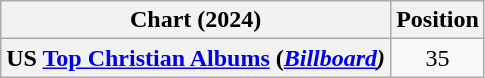<table class="wikitable sortable plainrowheaders" style="text-align:center">
<tr>
<th scope="col">Chart (2024)</th>
<th scope="col">Position</th>
</tr>
<tr>
<th scope="row">US <a href='#'>Top Christian Albums</a> (<em><a href='#'>Billboard</a>)</em></th>
<td>35</td>
</tr>
</table>
